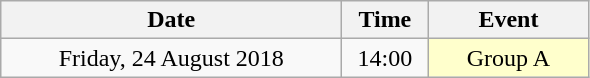<table class="wikitable" style="text-align:center;">
<tr>
<th width="220">Date</th>
<th width="50">Time</th>
<th width="100">Event</th>
</tr>
<tr>
<td>Friday, 24 August 2018</td>
<td>14:00</td>
<td bgcolor="#ffffcc">Group A</td>
</tr>
</table>
